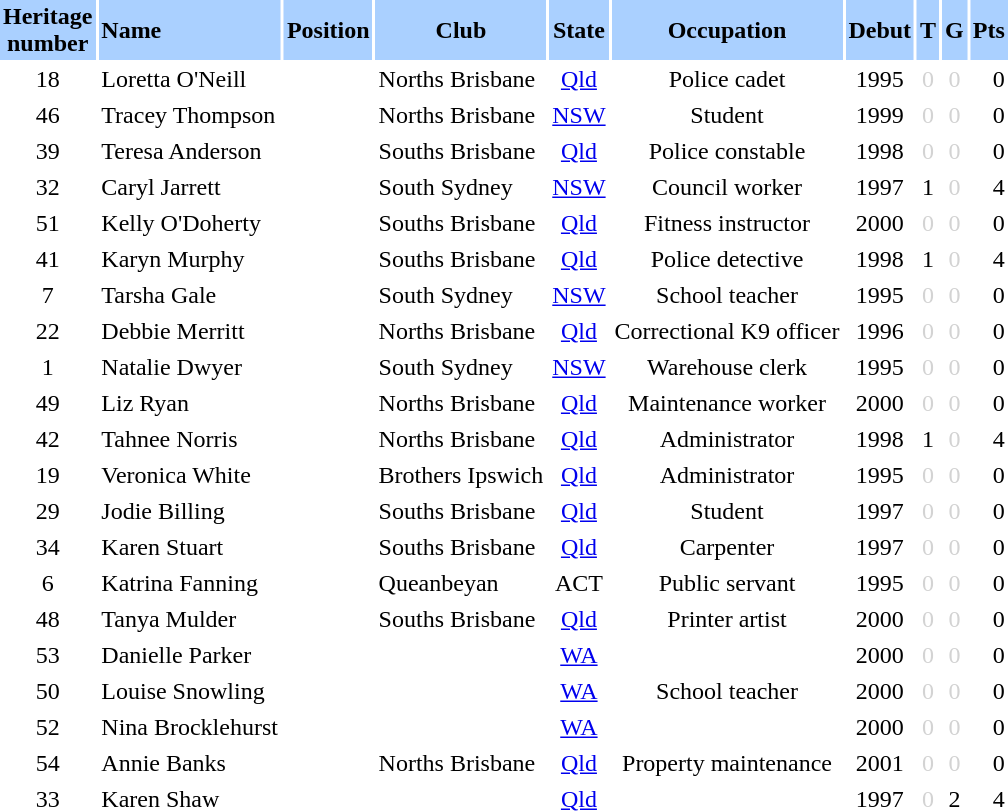<table class="sortable" border="0" cellspacing="2" cellpadding="2" style="text-align:center">
<tr style="background:#AAD0FF">
<th>Heritage<br>number</th>
<th align=left>Name</th>
<th>Position</th>
<th>Club</th>
<th>State</th>
<th>Occupation</th>
<th>Debut</th>
<th>T</th>
<th>G</th>
<th>Pts</th>
</tr>
<tr>
<td>18</td>
<td align=left>Loretta O'Neill</td>
<td></td>
<td align=left> Norths Brisbane</td>
<td> <a href='#'>Qld</a></td>
<td>Police cadet</td>
<td>1995</td>
<td style="color:lightgray">0</td>
<td style="color:lightgray">0</td>
<td align=right>0</td>
</tr>
<tr>
<td>46</td>
<td align=left>Tracey Thompson</td>
<td></td>
<td align=left> Norths Brisbane</td>
<td> <a href='#'>NSW</a></td>
<td>Student</td>
<td>1999</td>
<td style="color:lightgray">0</td>
<td style="color:lightgray">0</td>
<td align=right>0</td>
</tr>
<tr>
<td>39</td>
<td align=left>Teresa Anderson</td>
<td></td>
<td align=left> Souths Brisbane</td>
<td> <a href='#'>Qld</a></td>
<td>Police constable</td>
<td>1998</td>
<td style="color:lightgray">0</td>
<td style="color:lightgray">0</td>
<td align=right>0</td>
</tr>
<tr>
<td>32</td>
<td align=left>Caryl Jarrett</td>
<td></td>
<td align=left> South Sydney</td>
<td> <a href='#'>NSW</a></td>
<td>Council worker</td>
<td>1997</td>
<td>1</td>
<td style="color:lightgray">0</td>
<td align=right>4</td>
</tr>
<tr>
<td>51</td>
<td align=left>Kelly O'Doherty</td>
<td></td>
<td align=left> Souths Brisbane</td>
<td> <a href='#'>Qld</a></td>
<td>Fitness instructor</td>
<td>2000</td>
<td style="color:lightgray">0</td>
<td style="color:lightgray">0</td>
<td align=right>0</td>
</tr>
<tr>
<td>41</td>
<td align=left>Karyn Murphy</td>
<td></td>
<td align=left> Souths Brisbane</td>
<td> <a href='#'>Qld</a></td>
<td>Police detective</td>
<td>1998</td>
<td>1</td>
<td style="color:lightgray">0</td>
<td align=right>4</td>
</tr>
<tr>
<td>7</td>
<td align=left>Tarsha Gale</td>
<td></td>
<td align=left> South Sydney</td>
<td> <a href='#'>NSW</a></td>
<td>School teacher</td>
<td>1995</td>
<td style="color:lightgray">0</td>
<td style="color:lightgray">0</td>
<td align=right>0</td>
</tr>
<tr>
<td>22</td>
<td align=left>Debbie Merritt</td>
<td></td>
<td align=left> Norths Brisbane</td>
<td> <a href='#'>Qld</a></td>
<td>Correctional K9 officer</td>
<td>1996</td>
<td style="color:lightgray">0</td>
<td style="color:lightgray">0</td>
<td align=right>0</td>
</tr>
<tr>
<td>1</td>
<td align=left>Natalie Dwyer</td>
<td></td>
<td align=left> South Sydney</td>
<td> <a href='#'>NSW</a></td>
<td>Warehouse clerk</td>
<td>1995</td>
<td style="color:lightgray">0</td>
<td style="color:lightgray">0</td>
<td align=right>0</td>
</tr>
<tr>
<td>49</td>
<td align=left>Liz Ryan</td>
<td></td>
<td align=left> Norths Brisbane</td>
<td> <a href='#'>Qld</a></td>
<td>Maintenance worker</td>
<td>2000</td>
<td style="color:lightgray">0</td>
<td style="color:lightgray">0</td>
<td align=right>0</td>
</tr>
<tr>
<td>42</td>
<td align=left>Tahnee Norris</td>
<td></td>
<td align=left> Norths Brisbane</td>
<td> <a href='#'>Qld</a></td>
<td>Administrator</td>
<td>1998</td>
<td>1</td>
<td style="color:lightgray">0</td>
<td align=right>4</td>
</tr>
<tr>
<td>19</td>
<td align=left>Veronica White</td>
<td></td>
<td align=left> Brothers Ipswich</td>
<td> <a href='#'>Qld</a></td>
<td>Administrator</td>
<td>1995</td>
<td style="color:lightgray">0</td>
<td style="color:lightgray">0</td>
<td align=right>0</td>
</tr>
<tr>
<td>29</td>
<td align=left>Jodie Billing</td>
<td></td>
<td align=left> Souths Brisbane</td>
<td> <a href='#'>Qld</a></td>
<td>Student</td>
<td>1997</td>
<td style="color:lightgray">0</td>
<td style="color:lightgray">0</td>
<td align=right>0</td>
</tr>
<tr>
<td>34</td>
<td align=left>Karen Stuart</td>
<td></td>
<td align=left> Souths Brisbane</td>
<td> <a href='#'>Qld</a></td>
<td>Carpenter</td>
<td>1997</td>
<td style="color:lightgray">0</td>
<td style="color:lightgray">0</td>
<td align=right>0</td>
</tr>
<tr>
<td>6</td>
<td align=left>Katrina Fanning</td>
<td></td>
<td align=left>Queanbeyan</td>
<td> ACT</td>
<td>Public servant</td>
<td>1995</td>
<td style="color:lightgray">0</td>
<td style="color:lightgray">0</td>
<td align=right>0</td>
</tr>
<tr>
<td>48</td>
<td align=left>Tanya Mulder</td>
<td></td>
<td align=left> Souths Brisbane</td>
<td> <a href='#'>Qld</a></td>
<td>Printer artist</td>
<td>2000</td>
<td style="color:lightgray">0</td>
<td style="color:lightgray">0</td>
<td align=right>0</td>
</tr>
<tr>
<td>53</td>
<td align=left>Danielle Parker</td>
<td></td>
<td align=left></td>
<td> <a href='#'>WA</a></td>
<td></td>
<td>2000</td>
<td style="color:lightgray">0</td>
<td style="color:lightgray">0</td>
<td align=right>0</td>
</tr>
<tr>
<td>50</td>
<td align=left>Louise Snowling</td>
<td></td>
<td align=left></td>
<td> <a href='#'>WA</a></td>
<td>School teacher</td>
<td>2000</td>
<td style="color:lightgray">0</td>
<td style="color:lightgray">0</td>
<td align=right>0</td>
</tr>
<tr>
<td>52</td>
<td align=left>Nina Brocklehurst</td>
<td></td>
<td align=left></td>
<td> <a href='#'>WA</a></td>
<td></td>
<td>2000</td>
<td style="color:lightgray">0</td>
<td style="color:lightgray">0</td>
<td align=right>0</td>
</tr>
<tr>
<td>54</td>
<td align=left>Annie Banks</td>
<td></td>
<td align=left> Norths Brisbane</td>
<td> <a href='#'>Qld</a></td>
<td>Property maintenance</td>
<td>2001</td>
<td style="color:lightgray">0</td>
<td style="color:lightgray">0</td>
<td align=right>0</td>
</tr>
<tr>
<td>33</td>
<td align=left>Karen Shaw</td>
<td></td>
<td align=left></td>
<td> <a href='#'>Qld</a></td>
<td></td>
<td>1997</td>
<td style="color:lightgray">0</td>
<td>2</td>
<td align=right>4</td>
</tr>
</table>
